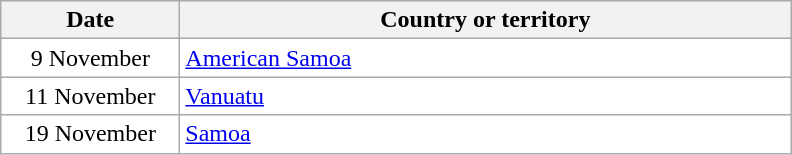<table class="wikitable sortable">
<tr>
<th style="width:7em;">Date</th>
<th style="width:25em;">Country or territory</th>
</tr>
<tr style="background:#fff;">
<td style="text-align:center;">9 November</td>
<td> <a href='#'>American Samoa</a></td>
</tr>
<tr style="background:#fff;">
<td style="text-align:center;">11 November</td>
<td> <a href='#'>Vanuatu</a></td>
</tr>
<tr style="background:#fff;">
<td style="text-align:center;">19 November</td>
<td> <a href='#'>Samoa</a></td>
</tr>
</table>
